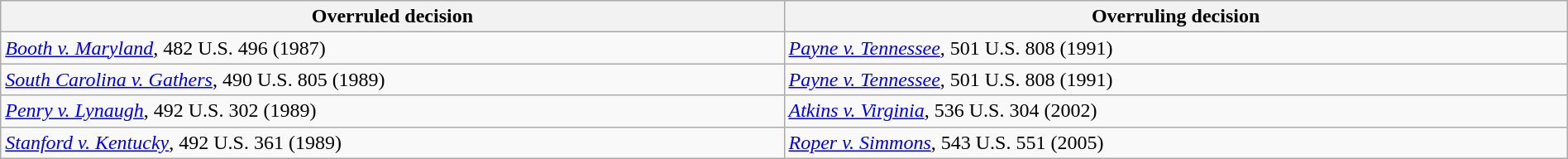<table class="wikitable sortable collapsible" style="width:100%">
<tr>
<th width="50%">Overruled decision</th>
<th width="50%">Overruling decision</th>
</tr>
<tr valign="top">
<td><em><a href='#'>Booth v. Maryland</a></em>, 482 U.S. 496 (1987)</td>
<td><em><a href='#'>Payne v. Tennessee</a></em>, 501 U.S. 808 (1991)</td>
</tr>
<tr>
<td><em><a href='#'>South Carolina v. Gathers</a></em>, 490 U.S. 805 (1989)</td>
<td><em><a href='#'>Payne v. Tennessee</a></em>, 501 U.S. 808 (1991)</td>
</tr>
<tr>
<td><em><a href='#'>Penry v. Lynaugh</a></em>, 492 U.S. 302 (1989)</td>
<td><em><a href='#'>Atkins v. Virginia</a></em>, 536 U.S. 304 (2002)</td>
</tr>
<tr>
<td><em><a href='#'>Stanford v. Kentucky</a></em>, 492 U.S. 361 (1989)</td>
<td><em><a href='#'>Roper v. Simmons</a></em>, 543 U.S. 551 (2005)</td>
</tr>
</table>
